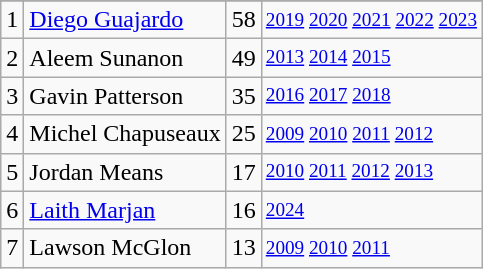<table class="wikitable">
<tr>
</tr>
<tr>
<td>1</td>
<td><a href='#'>Diego Guajardo</a></td>
<td>58</td>
<td style="font-size:80%;"><a href='#'>2019</a> <a href='#'>2020</a> <a href='#'>2021</a> <a href='#'>2022</a> <a href='#'>2023</a></td>
</tr>
<tr>
<td>2</td>
<td>Aleem Sunanon</td>
<td>49</td>
<td style="font-size:80%;"><a href='#'>2013</a> <a href='#'>2014</a> <a href='#'>2015</a></td>
</tr>
<tr>
<td>3</td>
<td>Gavin Patterson</td>
<td>35</td>
<td style="font-size:80%;"><a href='#'>2016</a> <a href='#'>2017</a> <a href='#'>2018</a></td>
</tr>
<tr>
<td>4</td>
<td>Michel Chapuseaux</td>
<td>25</td>
<td style="font-size:80%;"><a href='#'>2009</a> <a href='#'>2010</a> <a href='#'>2011</a> <a href='#'>2012</a></td>
</tr>
<tr>
<td>5</td>
<td>Jordan Means</td>
<td>17</td>
<td style="font-size:80%;"><a href='#'>2010</a> <a href='#'>2011</a> <a href='#'>2012</a> <a href='#'>2013</a></td>
</tr>
<tr>
<td>6</td>
<td><a href='#'>Laith Marjan</a></td>
<td>16</td>
<td style="font-size:80%;"><a href='#'>2024</a></td>
</tr>
<tr>
<td>7</td>
<td>Lawson McGlon</td>
<td>13</td>
<td style="font-size:80%;"><a href='#'>2009</a> <a href='#'>2010</a> <a href='#'>2011</a></td>
</tr>
</table>
